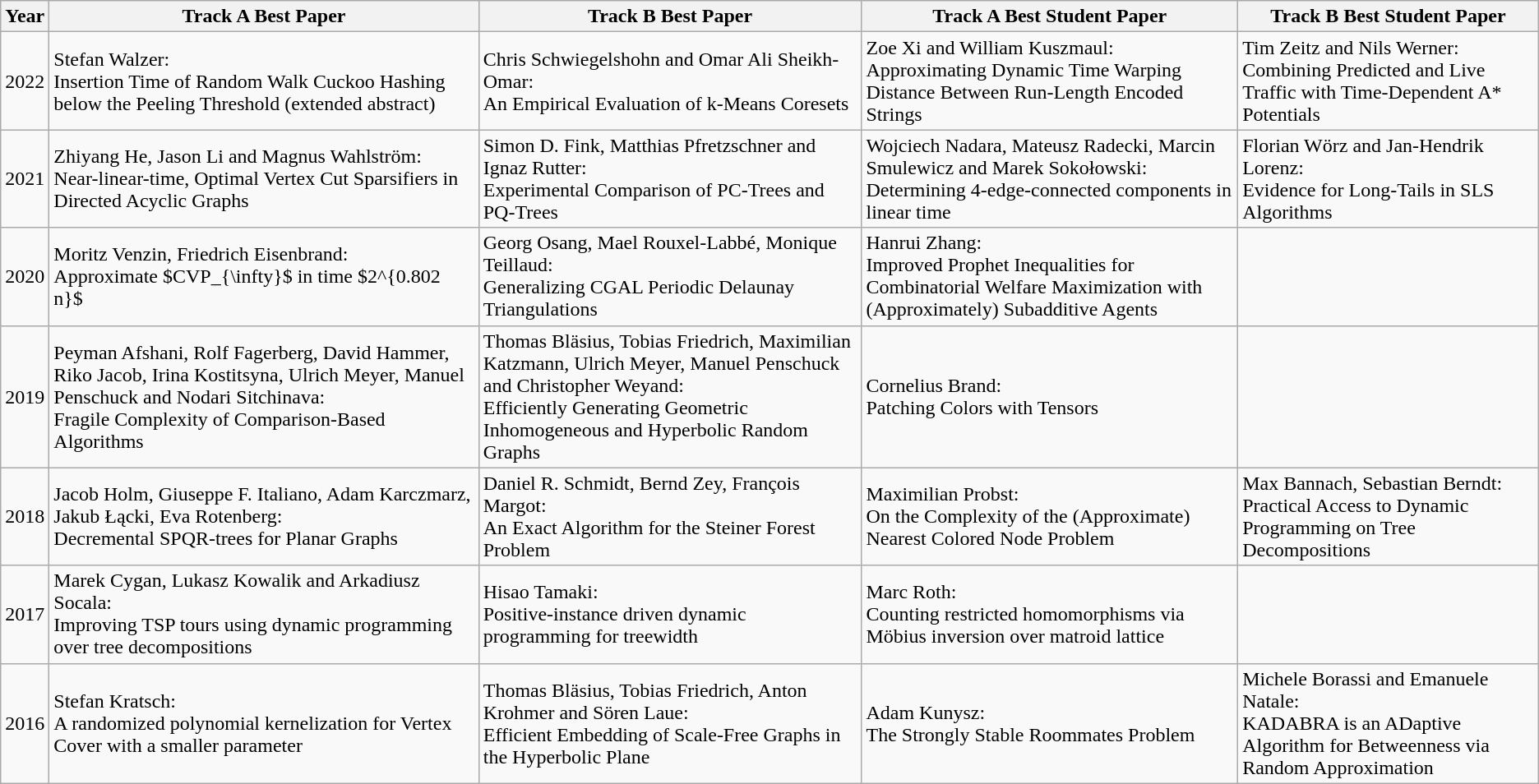<table class="wikitable">
<tr>
<th>Year</th>
<th>Track A Best Paper</th>
<th>Track B Best Paper</th>
<th>Track A Best Student Paper</th>
<th>Track B Best Student Paper</th>
</tr>
<tr>
<td>2022</td>
<td>Stefan Walzer:<br>Insertion Time of Random Walk Cuckoo Hashing below the Peeling Threshold (extended abstract)</td>
<td>Chris Schwiegelshohn and Omar Ali Sheikh-Omar:<br>An Empirical Evaluation of k-Means Coresets</td>
<td>Zoe Xi and William Kuszmaul:<br>Approximating Dynamic Time Warping Distance Between Run-Length Encoded Strings</td>
<td>Tim Zeitz and Nils Werner:<br>Combining Predicted and Live Traffic with Time-Dependent A* Potentials</td>
</tr>
<tr>
<td>2021</td>
<td>Zhiyang He, Jason Li and Magnus Wahlström:<br>Near-linear-time, Optimal Vertex Cut Sparsifiers in Directed Acyclic Graphs</td>
<td>Simon D. Fink, Matthias Pfretzschner and Ignaz Rutter:<br>Experimental Comparison of PC-Trees and PQ-Trees</td>
<td>Wojciech Nadara, Mateusz Radecki, Marcin Smulewicz and Marek Sokołowski:<br>Determining 4-edge-connected components in linear time</td>
<td>Florian Wörz and Jan-Hendrik Lorenz:<br>Evidence for Long-Tails in SLS Algorithms</td>
</tr>
<tr>
<td>2020</td>
<td>Moritz Venzin, Friedrich Eisenbrand:<br>Approximate $CVP_{\infty}$ in time $2^{0.802 n}$</td>
<td>Georg Osang, Mael Rouxel-Labbé, Monique Teillaud:<br>Generalizing CGAL Periodic Delaunay Triangulations</td>
<td>Hanrui Zhang:<br>Improved Prophet Inequalities for Combinatorial Welfare Maximization with (Approximately) Subadditive Agents</td>
<td></td>
</tr>
<tr>
<td>2019</td>
<td>Peyman Afshani, Rolf Fagerberg, David Hammer, Riko Jacob, Irina Kostitsyna, Ulrich Meyer, Manuel Penschuck and Nodari Sitchinava:<br>Fragile Complexity of Comparison-Based Algorithms</td>
<td>Thomas Bläsius, Tobias Friedrich, Maximilian Katzmann, Ulrich Meyer, Manuel Penschuck and Christopher Weyand:<br>Efficiently Generating Geometric Inhomogeneous and Hyperbolic Random Graphs</td>
<td>Cornelius Brand:<br>Patching Colors with Tensors</td>
<td></td>
</tr>
<tr>
<td>2018</td>
<td>Jacob Holm, Giuseppe F. Italiano, Adam Karczmarz, Jakub Łącki, Eva Rotenberg:<br>Decremental SPQR-trees for Planar Graphs</td>
<td>Daniel R. Schmidt, Bernd Zey, François Margot:<br>An Exact Algorithm for the Steiner Forest Problem</td>
<td>Maximilian Probst:<br>On the Complexity of the (Approximate) Nearest Colored Node Problem</td>
<td>Max Bannach, Sebastian Berndt:<br>Practical Access to Dynamic Programming on Tree Decompositions</td>
</tr>
<tr>
<td>2017</td>
<td>Marek Cygan, Lukasz Kowalik and Arkadiusz Socala:<br>Improving TSP tours using dynamic programming over tree decompositions</td>
<td>Hisao Tamaki:<br>Positive-instance driven dynamic programming for treewidth</td>
<td>Marc Roth:<br>Counting restricted homomorphisms via Möbius inversion over matroid lattice</td>
<td></td>
</tr>
<tr>
<td>2016</td>
<td>Stefan Kratsch:<br>A randomized polynomial kernelization for Vertex Cover with a smaller parameter</td>
<td>Thomas Bläsius, Tobias Friedrich, Anton Krohmer and Sören Laue:<br>Efficient Embedding of Scale-Free Graphs in the Hyperbolic Plane</td>
<td>Adam Kunysz:<br>The Strongly Stable Roommates Problem</td>
<td>Michele Borassi and Emanuele Natale:<br>KADABRA is an ADaptive Algorithm for Betweenness via Random Approximation</td>
</tr>
</table>
